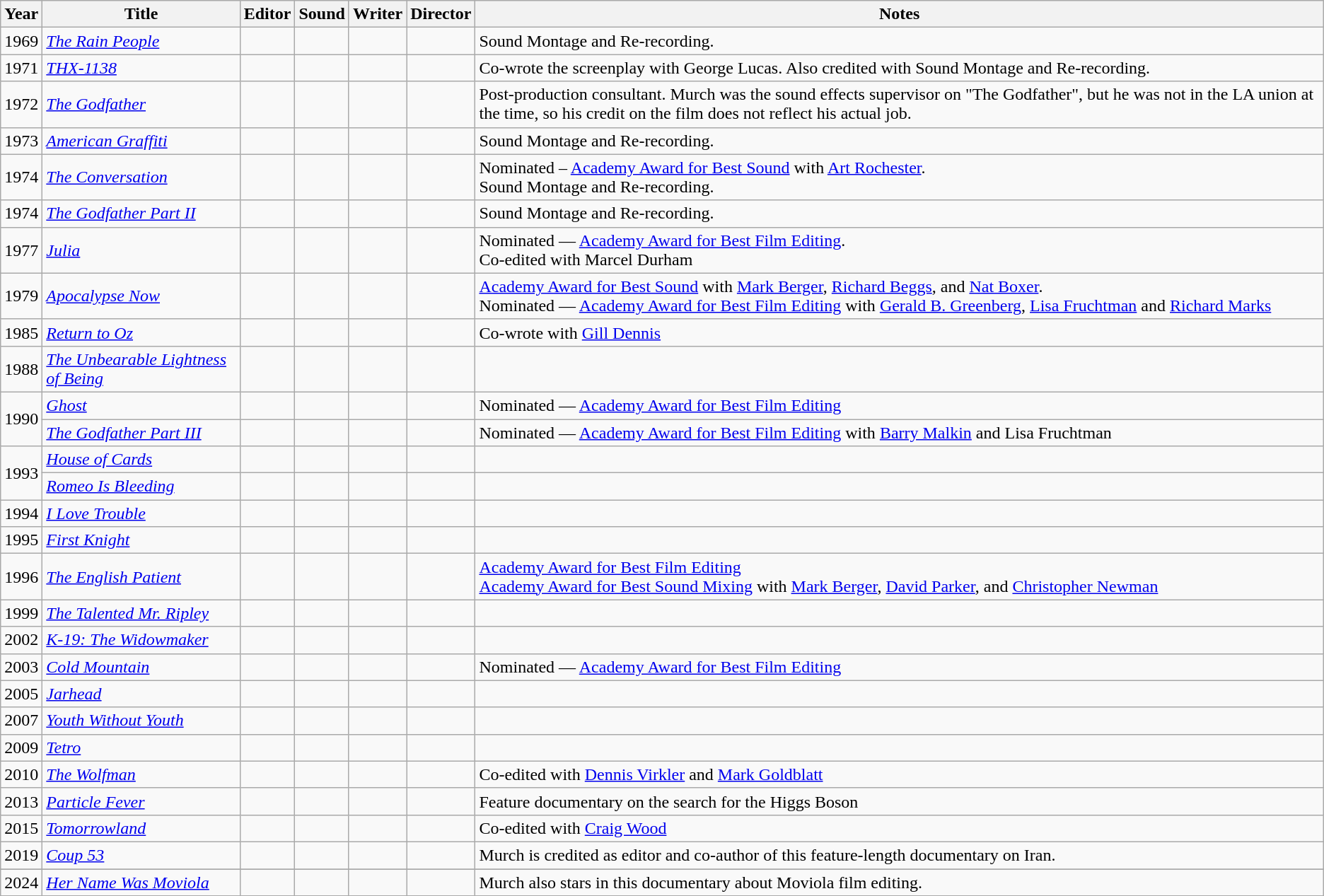<table class="wikitable sortable">
<tr>
<th>Year</th>
<th>Title</th>
<th>Editor</th>
<th>Sound</th>
<th>Writer</th>
<th>Director</th>
<th class="unsortable">Notes</th>
</tr>
<tr>
<td>1969</td>
<td><em><a href='#'>The Rain People</a></em></td>
<td></td>
<td></td>
<td></td>
<td></td>
<td>Sound Montage and Re-recording.</td>
</tr>
<tr>
<td>1971</td>
<td><em><a href='#'>THX-1138</a></em></td>
<td></td>
<td></td>
<td></td>
<td></td>
<td>Co-wrote the screenplay with George Lucas. Also credited with Sound Montage and Re-recording.</td>
</tr>
<tr>
<td>1972</td>
<td><em><a href='#'>The Godfather</a></em></td>
<td></td>
<td></td>
<td></td>
<td></td>
<td>Post-production consultant. Murch was the sound effects supervisor on "The Godfather", but he was not in the LA union at the time, so his credit on the film does not reflect his actual job.</td>
</tr>
<tr>
<td>1973</td>
<td><em><a href='#'>American Graffiti</a></em></td>
<td></td>
<td></td>
<td></td>
<td></td>
<td>Sound Montage and Re-recording.</td>
</tr>
<tr>
<td>1974</td>
<td><em><a href='#'>The Conversation</a></em></td>
<td></td>
<td></td>
<td></td>
<td></td>
<td>Nominated – <a href='#'>Academy Award for Best Sound</a> with <a href='#'>Art Rochester</a>.<br>Sound Montage and Re-recording.</td>
</tr>
<tr>
<td>1974</td>
<td><em><a href='#'>The Godfather Part II</a></em></td>
<td></td>
<td></td>
<td></td>
<td></td>
<td>Sound Montage and Re-recording.</td>
</tr>
<tr>
<td>1977</td>
<td><em><a href='#'>Julia</a></em></td>
<td></td>
<td></td>
<td></td>
<td></td>
<td>Nominated — <a href='#'>Academy Award for Best Film Editing</a>.<br>Co-edited with Marcel Durham</td>
</tr>
<tr>
<td>1979</td>
<td><em><a href='#'>Apocalypse Now</a></em></td>
<td></td>
<td></td>
<td></td>
<td></td>
<td><a href='#'>Academy Award for Best Sound</a> with <a href='#'>Mark Berger</a>, <a href='#'>Richard Beggs</a>, and <a href='#'>Nat Boxer</a>.<br>Nominated — <a href='#'>Academy Award for Best Film Editing</a> with <a href='#'>Gerald B. Greenberg</a>, <a href='#'>Lisa Fruchtman</a> and <a href='#'>Richard Marks</a></td>
</tr>
<tr>
<td>1985</td>
<td><em><a href='#'>Return to Oz</a></em></td>
<td></td>
<td></td>
<td></td>
<td></td>
<td>Co-wrote with <a href='#'>Gill Dennis</a></td>
</tr>
<tr>
<td>1988</td>
<td><em><a href='#'>The Unbearable Lightness of Being</a></em></td>
<td></td>
<td></td>
<td></td>
<td></td>
<td></td>
</tr>
<tr>
<td rowspan=2>1990</td>
<td><em><a href='#'>Ghost</a></em></td>
<td></td>
<td></td>
<td></td>
<td></td>
<td>Nominated — <a href='#'>Academy Award for Best Film Editing</a></td>
</tr>
<tr>
<td><em><a href='#'>The Godfather Part III</a></em></td>
<td></td>
<td></td>
<td></td>
<td></td>
<td>Nominated — <a href='#'>Academy Award for Best Film Editing</a> with <a href='#'>Barry Malkin</a> and Lisa Fruchtman</td>
</tr>
<tr>
<td rowspan=2>1993</td>
<td><em><a href='#'>House of Cards</a></em></td>
<td></td>
<td></td>
<td></td>
<td></td>
<td></td>
</tr>
<tr>
<td><em><a href='#'>Romeo Is Bleeding</a></em></td>
<td></td>
<td></td>
<td></td>
<td></td>
<td></td>
</tr>
<tr>
<td>1994</td>
<td><em><a href='#'>I Love Trouble</a></em></td>
<td></td>
<td></td>
<td></td>
<td></td>
<td></td>
</tr>
<tr>
<td>1995</td>
<td><em><a href='#'>First Knight</a></em></td>
<td></td>
<td></td>
<td></td>
<td></td>
<td></td>
</tr>
<tr>
<td>1996</td>
<td><em><a href='#'>The English Patient</a></em></td>
<td></td>
<td></td>
<td></td>
<td></td>
<td><a href='#'>Academy Award for Best Film Editing</a><br><a href='#'>Academy Award for Best Sound Mixing</a> with <a href='#'>Mark Berger</a>, <a href='#'>David Parker</a>, and <a href='#'>Christopher Newman</a></td>
</tr>
<tr>
<td>1999</td>
<td><em><a href='#'>The Talented Mr. Ripley</a></em></td>
<td></td>
<td></td>
<td></td>
<td></td>
<td></td>
</tr>
<tr>
<td>2002</td>
<td><em><a href='#'>K-19: The Widowmaker</a></em></td>
<td></td>
<td></td>
<td></td>
<td></td>
<td></td>
</tr>
<tr>
<td>2003</td>
<td><em><a href='#'>Cold Mountain</a></em></td>
<td></td>
<td></td>
<td></td>
<td></td>
<td>Nominated — <a href='#'>Academy Award for Best Film Editing</a></td>
</tr>
<tr>
<td>2005</td>
<td><em><a href='#'>Jarhead</a></em></td>
<td></td>
<td></td>
<td></td>
<td></td>
<td></td>
</tr>
<tr>
<td>2007</td>
<td><em><a href='#'>Youth Without Youth</a></em></td>
<td></td>
<td></td>
<td></td>
<td></td>
<td></td>
</tr>
<tr>
<td>2009</td>
<td><em><a href='#'>Tetro</a></em></td>
<td></td>
<td></td>
<td></td>
<td></td>
<td></td>
</tr>
<tr>
<td>2010</td>
<td><em><a href='#'>The Wolfman</a></em></td>
<td></td>
<td></td>
<td></td>
<td></td>
<td>Co-edited with <a href='#'>Dennis Virkler</a> and <a href='#'>Mark Goldblatt</a></td>
</tr>
<tr>
<td>2013</td>
<td><em><a href='#'>Particle Fever</a></em></td>
<td></td>
<td></td>
<td></td>
<td></td>
<td>Feature documentary on the search for the Higgs Boson</td>
</tr>
<tr>
<td>2015</td>
<td><em><a href='#'>Tomorrowland</a></em></td>
<td></td>
<td></td>
<td></td>
<td></td>
<td>Co-edited with <a href='#'>Craig Wood</a></td>
</tr>
<tr>
<td>2019</td>
<td><em><a href='#'>Coup 53</a></em></td>
<td></td>
<td></td>
<td></td>
<td></td>
<td>Murch is credited as editor and co-author of this feature-length documentary on Iran.</td>
</tr>
<tr>
</tr>
<tr>
<td>2024</td>
<td><em><a href='#'>Her Name Was Moviola</a></em></td>
<td></td>
<td></td>
<td></td>
<td></td>
<td>Murch also stars in this documentary about Moviola film editing.</td>
</tr>
<tr>
</tr>
</table>
